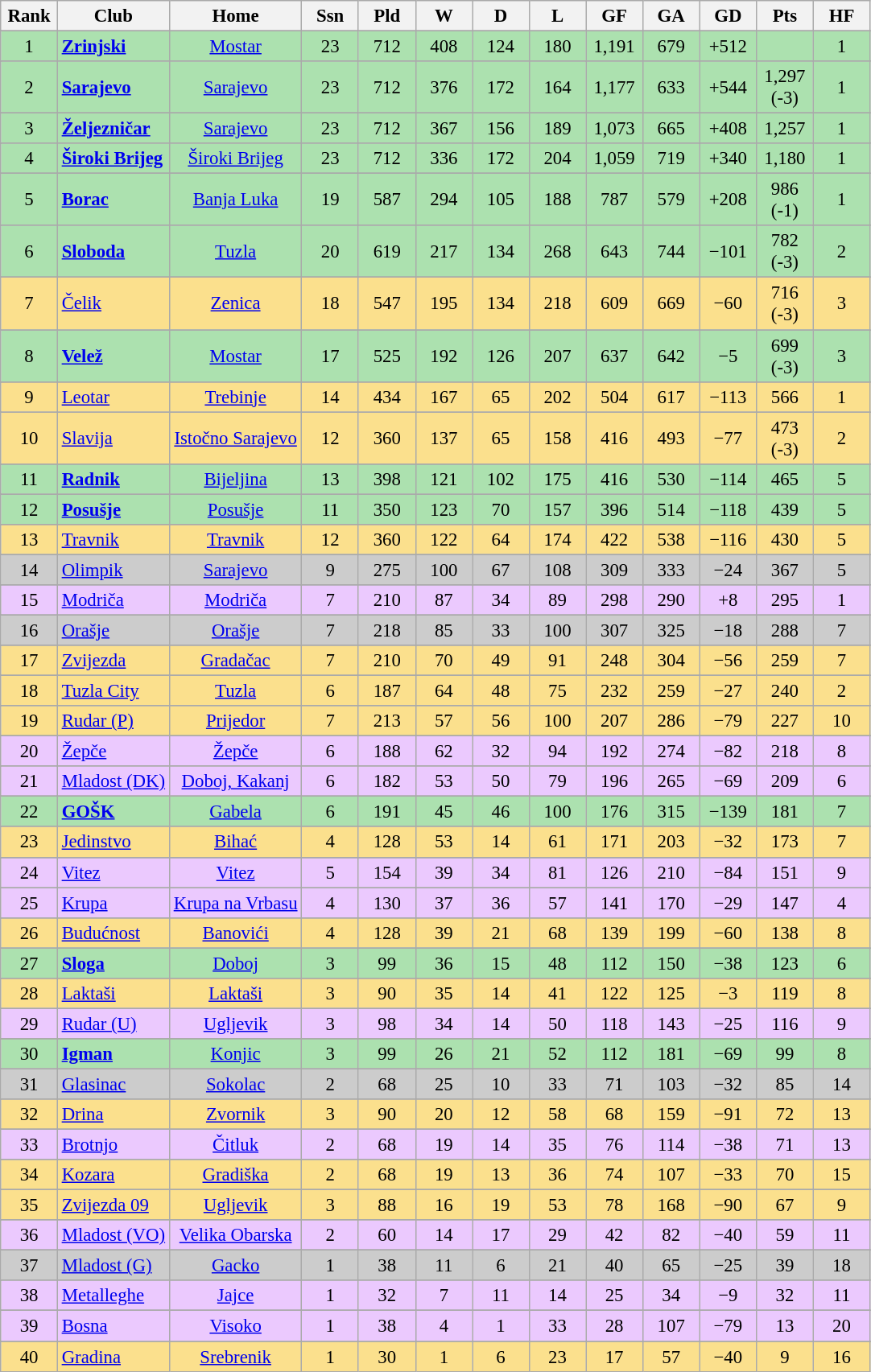<table class="wikitable sortable" style="font-size:95%; text-align: center;">
<tr>
<th width=40>Rank <br></th>
<th>Club <br></th>
<th>Home <br></th>
<th width=40>Ssn <br></th>
<th width=40>Pld <br></th>
<th width=40>W <br></th>
<th width=40>D <br></th>
<th width=40>L <br></th>
<th width=40>GF <br></th>
<th width=40>GA <br></th>
<th width=40>GD <br></th>
<th width=40>Pts <br></th>
<th width=40>HF <br></th>
</tr>
<tr>
</tr>
<tr style="text-align:center; background:#ace1af;">
<td>1</td>
<td align=left><strong><a href='#'>Zrinjski</a></strong></td>
<td align=center><a href='#'>Mostar</a></td>
<td>23</td>
<td>712</td>
<td>408</td>
<td>124</td>
<td>180</td>
<td>1,191</td>
<td>679</td>
<td>+512</td>
<td></td>
<td>1</td>
</tr>
<tr>
</tr>
<tr style="text-align:center; background:#ace1af;">
<td>2</td>
<td align=left><strong><a href='#'>Sarajevo</a></strong></td>
<td align=center><a href='#'>Sarajevo</a></td>
<td>23</td>
<td>712</td>
<td>376</td>
<td>172</td>
<td>164</td>
<td>1,177</td>
<td>633</td>
<td>+544</td>
<td>1,297 (-3)</td>
<td>1</td>
</tr>
<tr>
</tr>
<tr style="text-align:center; background:#ace1af;">
<td>3</td>
<td align=left><strong><a href='#'>Željezničar</a></strong></td>
<td align=center><a href='#'>Sarajevo</a></td>
<td>23</td>
<td>712</td>
<td>367</td>
<td>156</td>
<td>189</td>
<td>1,073</td>
<td>665</td>
<td>+408</td>
<td>1,257</td>
<td>1</td>
</tr>
<tr>
</tr>
<tr style="text-align:center; background:#ace1af;">
<td>4</td>
<td align=left><strong><a href='#'>Široki Brijeg</a></strong></td>
<td align=center><a href='#'>Široki Brijeg</a></td>
<td>23</td>
<td>712</td>
<td>336</td>
<td>172</td>
<td>204</td>
<td>1,059</td>
<td>719</td>
<td>+340</td>
<td>1,180</td>
<td>1</td>
</tr>
<tr>
</tr>
<tr style="text-align:center; background:#ace1af;">
<td>5</td>
<td align=left><strong><a href='#'>Borac</a></strong></td>
<td align=center><a href='#'>Banja Luka</a></td>
<td>19</td>
<td>587</td>
<td>294</td>
<td>105</td>
<td>188</td>
<td>787</td>
<td>579</td>
<td>+208</td>
<td>986 (-1)</td>
<td>1</td>
</tr>
<tr>
</tr>
<tr style="text-align:center; background:#ace1af;">
<td>6</td>
<td align=left><strong><a href='#'>Sloboda</a></strong></td>
<td align=center><a href='#'>Tuzla</a></td>
<td>20</td>
<td>619</td>
<td>217</td>
<td>134</td>
<td>268</td>
<td>643</td>
<td>744</td>
<td>−101</td>
<td>782 (-3)</td>
<td>2</td>
</tr>
<tr>
</tr>
<tr style="text-align:center; background:#fbe08d;">
<td>7</td>
<td align=left><a href='#'>Čelik</a></td>
<td align=center><a href='#'>Zenica</a></td>
<td>18</td>
<td>547</td>
<td>195</td>
<td>134</td>
<td>218</td>
<td>609</td>
<td>669</td>
<td>−60</td>
<td>716 (-3)</td>
<td>3</td>
</tr>
<tr>
</tr>
<tr style="text-align:center; background:#ace1af;">
<td>8</td>
<td align=left><strong><a href='#'>Velež</a></strong></td>
<td align=center><a href='#'>Mostar</a></td>
<td>17</td>
<td>525</td>
<td>192</td>
<td>126</td>
<td>207</td>
<td>637</td>
<td>642</td>
<td>−5</td>
<td>699 (-3)</td>
<td>3</td>
</tr>
<tr>
</tr>
<tr style="text-align:center; background:#fbe08d;">
<td>9</td>
<td align=left><a href='#'>Leotar</a></td>
<td align=center><a href='#'>Trebinje</a></td>
<td>14</td>
<td>434</td>
<td>167</td>
<td>65</td>
<td>202</td>
<td>504</td>
<td>617</td>
<td>−113</td>
<td>566</td>
<td>1</td>
</tr>
<tr>
</tr>
<tr style="text-align:center; background:#fbe08d;">
<td>10</td>
<td align=left><a href='#'>Slavija</a></td>
<td align=center><a href='#'>Istočno Sarajevo</a></td>
<td>12</td>
<td>360</td>
<td>137</td>
<td>65</td>
<td>158</td>
<td>416</td>
<td>493</td>
<td>−77</td>
<td>473 (-3)</td>
<td>2</td>
</tr>
<tr>
</tr>
<tr style="text-align:center; background:#ace1af;">
<td>11</td>
<td align=left><strong><a href='#'>Radnik</a></strong></td>
<td align=center><a href='#'>Bijeljina</a></td>
<td>13</td>
<td>398</td>
<td>121</td>
<td>102</td>
<td>175</td>
<td>416</td>
<td>530</td>
<td>−114</td>
<td>465</td>
<td>5</td>
</tr>
<tr>
</tr>
<tr style="text-align:center; background:#ace1af;">
<td>12</td>
<td align=left><strong><a href='#'>Posušje</a></strong></td>
<td align=center><a href='#'>Posušje</a></td>
<td>11</td>
<td>350</td>
<td>123</td>
<td>70</td>
<td>157</td>
<td>396</td>
<td>514</td>
<td>−118</td>
<td>439</td>
<td>5</td>
</tr>
<tr>
</tr>
<tr style="text-align:center; background:#fbe08d;">
<td>13</td>
<td align=left><a href='#'>Travnik</a></td>
<td align=center><a href='#'>Travnik</a></td>
<td>12</td>
<td>360</td>
<td>122</td>
<td>64</td>
<td>174</td>
<td>422</td>
<td>538</td>
<td>−116</td>
<td>430</td>
<td>5</td>
</tr>
<tr>
</tr>
<tr style="text-align:center; background:#cccccc;">
<td>14</td>
<td align=left><a href='#'>Olimpik</a></td>
<td align=center><a href='#'>Sarajevo</a></td>
<td>9</td>
<td>275</td>
<td>100</td>
<td>67</td>
<td>108</td>
<td>309</td>
<td>333</td>
<td>−24</td>
<td>367</td>
<td>5</td>
</tr>
<tr>
</tr>
<tr style="text-align:center; background:#ebc9fe;">
<td>15</td>
<td align=left><a href='#'>Modriča</a></td>
<td align=center><a href='#'>Modriča</a></td>
<td>7</td>
<td>210</td>
<td>87</td>
<td>34</td>
<td>89</td>
<td>298</td>
<td>290</td>
<td>+8</td>
<td>295</td>
<td>1</td>
</tr>
<tr>
</tr>
<tr style="text-align:center; background:#cccccc;">
<td>16</td>
<td align=left><a href='#'>Orašje</a></td>
<td align=center><a href='#'>Orašje</a></td>
<td>7</td>
<td>218</td>
<td>85</td>
<td>33</td>
<td>100</td>
<td>307</td>
<td>325</td>
<td>−18</td>
<td>288</td>
<td>7</td>
</tr>
<tr>
</tr>
<tr style="text-align:center; background:#fbe08d;">
<td>17</td>
<td align=left><a href='#'>Zvijezda</a></td>
<td align=center><a href='#'>Gradačac</a></td>
<td>7</td>
<td>210</td>
<td>70</td>
<td>49</td>
<td>91</td>
<td>248</td>
<td>304</td>
<td>−56</td>
<td>259</td>
<td>7</td>
</tr>
<tr>
</tr>
<tr style="text-align:center; background:#fbe08d;">
<td>18</td>
<td align=left><a href='#'>Tuzla City</a></td>
<td align=center><a href='#'>Tuzla</a></td>
<td>6</td>
<td>187</td>
<td>64</td>
<td>48</td>
<td>75</td>
<td>232</td>
<td>259</td>
<td>−27</td>
<td>240</td>
<td>2</td>
</tr>
<tr>
</tr>
<tr style="text-align:center; background:#fbe08d;">
<td>19</td>
<td align=left><a href='#'>Rudar (P)</a></td>
<td align=center><a href='#'>Prijedor</a></td>
<td>7</td>
<td>213</td>
<td>57</td>
<td>56</td>
<td>100</td>
<td>207</td>
<td>286</td>
<td>−79</td>
<td>227</td>
<td>10</td>
</tr>
<tr>
</tr>
<tr style="text-align:center; background:#ebc9fe;">
<td>20</td>
<td align=left><a href='#'>Žepče</a></td>
<td align=center><a href='#'>Žepče</a></td>
<td>6</td>
<td>188</td>
<td>62</td>
<td>32</td>
<td>94</td>
<td>192</td>
<td>274</td>
<td>−82</td>
<td>218</td>
<td>8</td>
</tr>
<tr>
</tr>
<tr style="text-align:center; background:#ebc9fe;">
<td>21</td>
<td align=left><a href='#'>Mladost (DK)</a></td>
<td align=center><a href='#'>Doboj, Kakanj</a></td>
<td>6</td>
<td>182</td>
<td>53</td>
<td>50</td>
<td>79</td>
<td>196</td>
<td>265</td>
<td>−69</td>
<td>209</td>
<td>6</td>
</tr>
<tr>
</tr>
<tr style="text-align:center; background:#ace1af;">
<td>22</td>
<td align=left><strong><a href='#'>GOŠK</a></strong></td>
<td align=center><a href='#'>Gabela</a></td>
<td>6</td>
<td>191</td>
<td>45</td>
<td>46</td>
<td>100</td>
<td>176</td>
<td>315</td>
<td>−139</td>
<td>181</td>
<td>7</td>
</tr>
<tr>
</tr>
<tr style="text-align:center; background:#fbe08d;">
<td>23</td>
<td align=left><a href='#'>Jedinstvo</a></td>
<td align=center><a href='#'>Bihać</a></td>
<td>4</td>
<td>128</td>
<td>53</td>
<td>14</td>
<td>61</td>
<td>171</td>
<td>203</td>
<td>−32</td>
<td>173</td>
<td>7</td>
</tr>
<tr>
</tr>
<tr style="text-align:center; background:#ebc9fe;">
<td>24</td>
<td align=left><a href='#'>Vitez</a></td>
<td align=center><a href='#'>Vitez</a></td>
<td>5</td>
<td>154</td>
<td>39</td>
<td>34</td>
<td>81</td>
<td>126</td>
<td>210</td>
<td>−84</td>
<td>151</td>
<td>9</td>
</tr>
<tr>
</tr>
<tr style="text-align:center; background:#ebc9fe;">
<td>25</td>
<td align=left><a href='#'>Krupa</a></td>
<td align=center><a href='#'>Krupa na Vrbasu</a></td>
<td>4</td>
<td>130</td>
<td>37</td>
<td>36</td>
<td>57</td>
<td>141</td>
<td>170</td>
<td>−29</td>
<td>147</td>
<td>4</td>
</tr>
<tr>
</tr>
<tr style="text-align:center; background:#fbe08d;">
<td>26</td>
<td align=left><a href='#'>Budućnost</a></td>
<td align=center><a href='#'>Banovići</a></td>
<td>4</td>
<td>128</td>
<td>39</td>
<td>21</td>
<td>68</td>
<td>139</td>
<td>199</td>
<td>−60</td>
<td>138</td>
<td>8</td>
</tr>
<tr>
</tr>
<tr style="text-align:center; background:#ace1af;">
<td>27</td>
<td align=left><strong><a href='#'>Sloga</a></strong></td>
<td align=center><a href='#'>Doboj</a></td>
<td>3</td>
<td>99</td>
<td>36</td>
<td>15</td>
<td>48</td>
<td>112</td>
<td>150</td>
<td>−38</td>
<td>123</td>
<td>6</td>
</tr>
<tr>
</tr>
<tr style="text-align:center; background:#fbe08d;">
<td>28</td>
<td align=left><a href='#'>Laktaši</a></td>
<td align=center><a href='#'>Laktaši</a></td>
<td>3</td>
<td>90</td>
<td>35</td>
<td>14</td>
<td>41</td>
<td>122</td>
<td>125</td>
<td>−3</td>
<td>119</td>
<td>8</td>
</tr>
<tr>
</tr>
<tr style="text-align:center; background:#ebc9fe;">
<td>29</td>
<td align=left><a href='#'>Rudar (U)</a></td>
<td align=center><a href='#'>Ugljevik</a></td>
<td>3</td>
<td>98</td>
<td>34</td>
<td>14</td>
<td>50</td>
<td>118</td>
<td>143</td>
<td>−25</td>
<td>116</td>
<td>9</td>
</tr>
<tr>
</tr>
<tr style="text-align:center; background:#ace1af;">
<td>30</td>
<td align=left><strong><a href='#'>Igman</a></strong></td>
<td align=center><a href='#'>Konjic</a></td>
<td>3</td>
<td>99</td>
<td>26</td>
<td>21</td>
<td>52</td>
<td>112</td>
<td>181</td>
<td>−69</td>
<td>99</td>
<td>8</td>
</tr>
<tr>
</tr>
<tr style="text-align:center; background:#cccccc;">
<td>31</td>
<td align=left><a href='#'>Glasinac</a></td>
<td align=center><a href='#'>Sokolac</a></td>
<td>2</td>
<td>68</td>
<td>25</td>
<td>10</td>
<td>33</td>
<td>71</td>
<td>103</td>
<td>−32</td>
<td>85</td>
<td>14</td>
</tr>
<tr>
</tr>
<tr style="text-align:center; background:#fbe08d;">
<td>32</td>
<td align=left><a href='#'>Drina</a></td>
<td align=center><a href='#'>Zvornik</a></td>
<td>3</td>
<td>90</td>
<td>20</td>
<td>12</td>
<td>58</td>
<td>68</td>
<td>159</td>
<td>−91</td>
<td>72</td>
<td>13</td>
</tr>
<tr>
</tr>
<tr style="text-align:center; background:#ebc9fe;">
<td>33</td>
<td align=left><a href='#'>Brotnjo</a></td>
<td align=center><a href='#'>Čitluk</a></td>
<td>2</td>
<td>68</td>
<td>19</td>
<td>14</td>
<td>35</td>
<td>76</td>
<td>114</td>
<td>−38</td>
<td>71</td>
<td>13</td>
</tr>
<tr>
</tr>
<tr style="text-align:center; background:#fbe08d;">
<td>34</td>
<td align=left><a href='#'>Kozara</a></td>
<td align=center><a href='#'>Gradiška</a></td>
<td>2</td>
<td>68</td>
<td>19</td>
<td>13</td>
<td>36</td>
<td>74</td>
<td>107</td>
<td>−33</td>
<td>70</td>
<td>15</td>
</tr>
<tr>
</tr>
<tr style="text-align:center; background:#fbe08d;">
<td>35</td>
<td align=left><a href='#'>Zvijezda 09</a></td>
<td align=center><a href='#'>Ugljevik</a></td>
<td>3</td>
<td>88</td>
<td>16</td>
<td>19</td>
<td>53</td>
<td>78</td>
<td>168</td>
<td>−90</td>
<td>67</td>
<td>9</td>
</tr>
<tr>
</tr>
<tr style="text-align:center; background:#ebc9fe;">
<td>36</td>
<td align=left><a href='#'>Mladost (VO)</a></td>
<td align=center><a href='#'>Velika Obarska</a></td>
<td>2</td>
<td>60</td>
<td>14</td>
<td>17</td>
<td>29</td>
<td>42</td>
<td>82</td>
<td>−40</td>
<td>59</td>
<td>11</td>
</tr>
<tr>
</tr>
<tr style="text-align:center; background:#cccccc;">
<td>37</td>
<td align=left><a href='#'>Mladost (G)</a></td>
<td align=center><a href='#'>Gacko</a></td>
<td>1</td>
<td>38</td>
<td>11</td>
<td>6</td>
<td>21</td>
<td>40</td>
<td>65</td>
<td>−25</td>
<td>39</td>
<td>18</td>
</tr>
<tr>
</tr>
<tr style="text-align:center; background:#ebc9fe;">
<td>38</td>
<td align=left><a href='#'>Metalleghe</a></td>
<td align=center><a href='#'>Jajce</a></td>
<td>1</td>
<td>32</td>
<td>7</td>
<td>11</td>
<td>14</td>
<td>25</td>
<td>34</td>
<td>−9</td>
<td>32</td>
<td>11</td>
</tr>
<tr>
</tr>
<tr style="text-align:center; background:#ebc9fe;">
<td>39</td>
<td align=left><a href='#'>Bosna</a></td>
<td align=center><a href='#'>Visoko</a></td>
<td>1</td>
<td>38</td>
<td>4</td>
<td>1</td>
<td>33</td>
<td>28</td>
<td>107</td>
<td>−79</td>
<td>13</td>
<td>20</td>
</tr>
<tr>
</tr>
<tr style="text-align:center; background:#fbe08d;">
<td>40</td>
<td align=left><a href='#'>Gradina</a></td>
<td align=center><a href='#'>Srebrenik</a></td>
<td>1</td>
<td>30</td>
<td>1</td>
<td>6</td>
<td>23</td>
<td>17</td>
<td>57</td>
<td>−40</td>
<td>9</td>
<td>16</td>
</tr>
</table>
